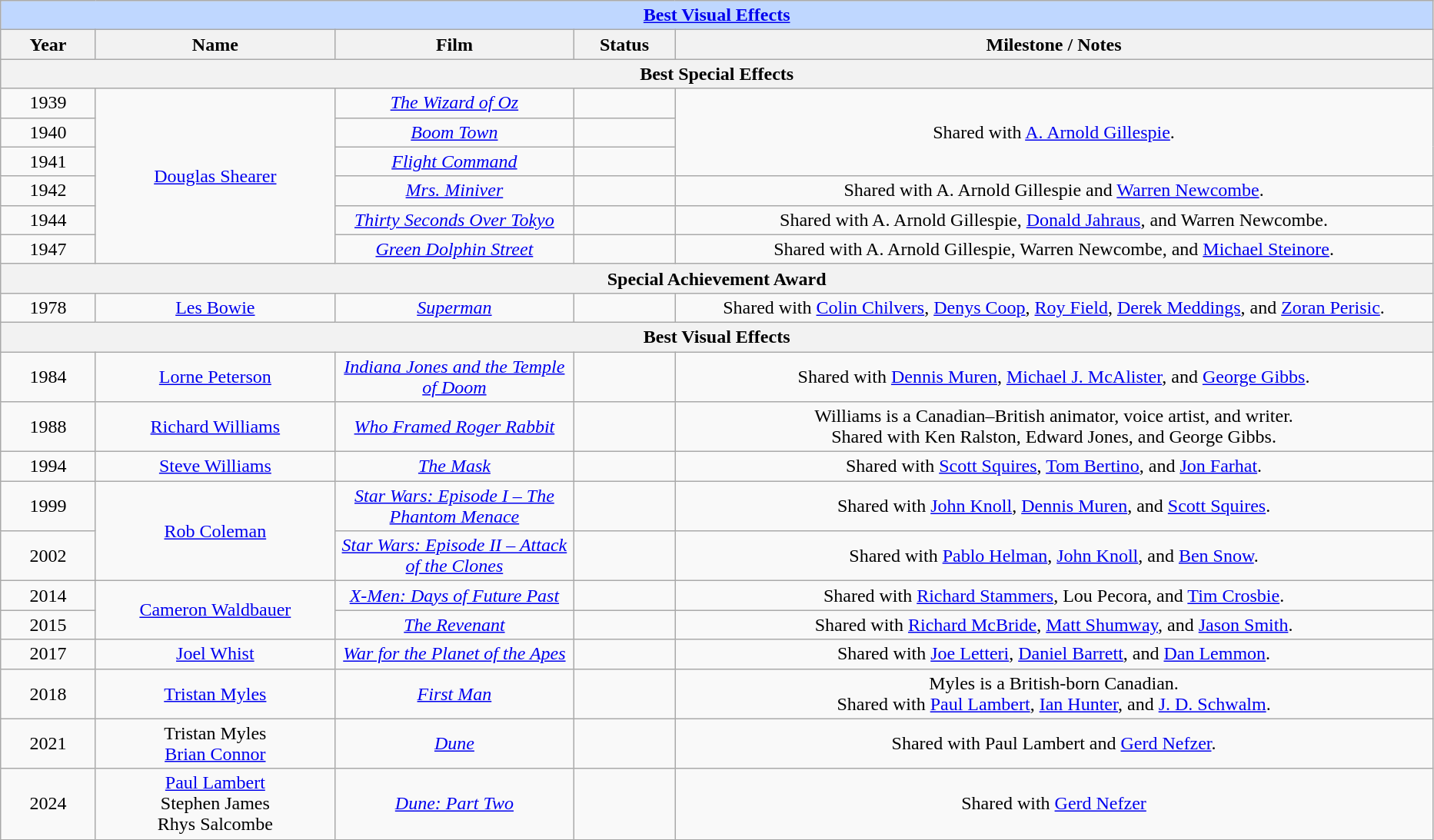<table class="wikitable" style="text-align: center">
<tr style="background:#bfd7ff;">
<td colspan="5" style="text-align:center;"><strong><a href='#'>Best Visual Effects</a></strong></td>
</tr>
<tr style="background:#ebf5ff;">
<th style="width:075px;">Year</th>
<th style="width:200px;">Name</th>
<th style="width:200px;">Film</th>
<th style="width:080px;">Status</th>
<th style="width:650px;">Milestone / Notes</th>
</tr>
<tr>
<th colspan="5">Best Special Effects </th>
</tr>
<tr>
<td>1939</td>
<td rowspan="6"><a href='#'>Douglas Shearer</a></td>
<td><em><a href='#'>The Wizard of Oz</a></em></td>
<td></td>
<td rowspan="3">Shared with <a href='#'>A. Arnold Gillespie</a>.</td>
</tr>
<tr>
<td>1940</td>
<td><em><a href='#'>Boom Town</a></em></td>
<td></td>
</tr>
<tr>
<td>1941</td>
<td><em><a href='#'>Flight Command</a></em></td>
<td></td>
</tr>
<tr>
<td>1942</td>
<td><em><a href='#'>Mrs. Miniver</a></em></td>
<td></td>
<td>Shared with A. Arnold Gillespie and <a href='#'>Warren Newcombe</a>.</td>
</tr>
<tr>
<td>1944</td>
<td><em><a href='#'>Thirty Seconds Over Tokyo</a></em></td>
<td></td>
<td>Shared with A. Arnold Gillespie, <a href='#'>Donald Jahraus</a>, and Warren Newcombe.</td>
</tr>
<tr>
<td>1947</td>
<td><em><a href='#'>Green Dolphin Street</a></em></td>
<td></td>
<td>Shared with A. Arnold Gillespie, Warren Newcombe, and <a href='#'>Michael Steinore</a>.</td>
</tr>
<tr>
<th colspan="5">Special Achievement Award </th>
</tr>
<tr>
<td>1978</td>
<td><a href='#'>Les Bowie</a></td>
<td><em><a href='#'>Superman</a></em></td>
<td></td>
<td>Shared with <a href='#'>Colin Chilvers</a>, <a href='#'>Denys Coop</a>, <a href='#'>Roy Field</a>, <a href='#'>Derek Meddings</a>, and <a href='#'>Zoran Perisic</a>.</td>
</tr>
<tr>
<th colspan="5">Best Visual Effects</th>
</tr>
<tr>
<td>1984</td>
<td><a href='#'>Lorne Peterson</a></td>
<td><em><a href='#'>Indiana Jones and the Temple of Doom</a></em></td>
<td></td>
<td>Shared with <a href='#'>Dennis Muren</a>, <a href='#'>Michael J. McAlister</a>, and <a href='#'>George Gibbs</a>.</td>
</tr>
<tr>
<td>1988</td>
<td><a href='#'>Richard Williams</a></td>
<td><em><a href='#'>Who Framed Roger Rabbit</a></em></td>
<td></td>
<td>Williams is a Canadian–British animator, voice artist, and writer.<br>Shared with Ken Ralston, Edward Jones, and George Gibbs.</td>
</tr>
<tr>
<td>1994</td>
<td><a href='#'>Steve Williams</a></td>
<td><em><a href='#'>The Mask</a></em></td>
<td></td>
<td>Shared with <a href='#'>Scott Squires</a>, <a href='#'>Tom Bertino</a>, and <a href='#'>Jon Farhat</a>.</td>
</tr>
<tr>
<td>1999</td>
<td rowspan="2"><a href='#'>Rob Coleman</a></td>
<td><em><a href='#'>Star Wars: Episode I – The Phantom Menace</a></em></td>
<td></td>
<td>Shared with <a href='#'>John Knoll</a>, <a href='#'>Dennis Muren</a>, and <a href='#'>Scott Squires</a>.</td>
</tr>
<tr>
<td>2002</td>
<td><em><a href='#'>Star Wars: Episode II – Attack of the Clones</a></em></td>
<td></td>
<td>Shared with <a href='#'>Pablo Helman</a>, <a href='#'>John Knoll</a>, and <a href='#'>Ben Snow</a>.</td>
</tr>
<tr>
<td>2014</td>
<td rowspan="2"><a href='#'>Cameron Waldbauer</a></td>
<td><em><a href='#'>X-Men: Days of Future Past</a></em></td>
<td></td>
<td>Shared with <a href='#'>Richard Stammers</a>, Lou Pecora, and <a href='#'>Tim Crosbie</a>.</td>
</tr>
<tr>
<td>2015</td>
<td><a href='#'><em>The Revenant</em></a></td>
<td></td>
<td>Shared with <a href='#'>Richard McBride</a>, <a href='#'>Matt Shumway</a>, and <a href='#'>Jason Smith</a>.</td>
</tr>
<tr>
<td>2017</td>
<td><a href='#'>Joel Whist</a></td>
<td><em><a href='#'>War for the Planet of the Apes</a></em></td>
<td></td>
<td>Shared with <a href='#'>Joe Letteri</a>, <a href='#'>Daniel Barrett</a>, and <a href='#'>Dan Lemmon</a>.</td>
</tr>
<tr>
<td>2018</td>
<td><a href='#'>Tristan Myles</a></td>
<td><em><a href='#'>First Man</a></em></td>
<td></td>
<td>Myles is a British-born Canadian.<br>Shared with <a href='#'>Paul Lambert</a>, <a href='#'>Ian Hunter</a>, and <a href='#'>J. D. Schwalm</a>.</td>
</tr>
<tr>
<td>2021</td>
<td>Tristan Myles<br><a href='#'>Brian Connor</a></td>
<td><em><a href='#'>Dune</a></em></td>
<td></td>
<td>Shared with Paul Lambert and <a href='#'>Gerd Nefzer</a>.</td>
</tr>
<tr>
<td>2024</td>
<td><a href='#'>Paul Lambert</a><br>Stephen James<br>Rhys Salcombe</td>
<td><em><a href='#'>Dune: Part Two</a></em></td>
<td></td>
<td>Shared with <a href='#'>Gerd Nefzer</a></td>
</tr>
</table>
